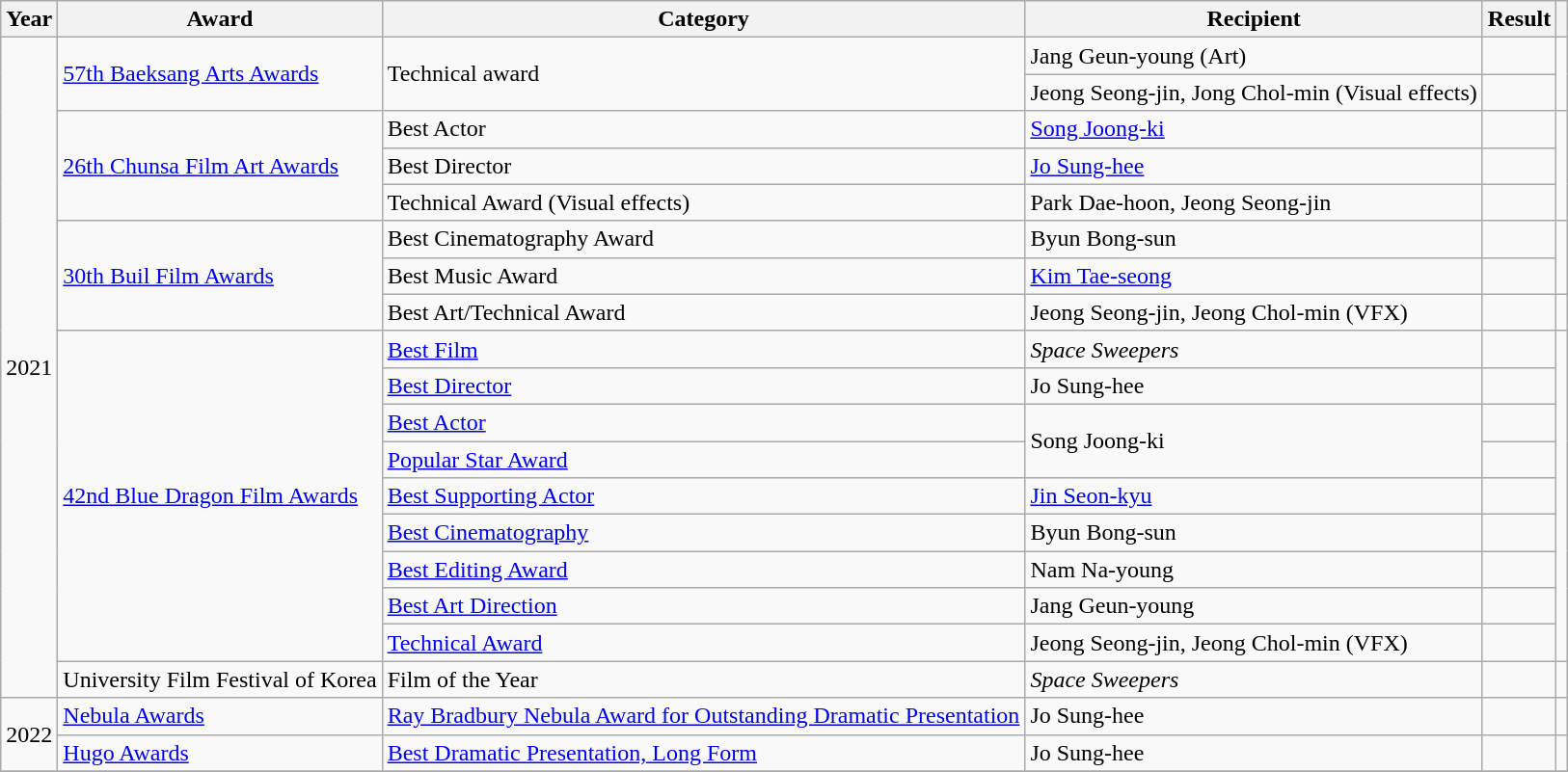<table class="wikitable sortable">
<tr>
<th>Year</th>
<th>Award</th>
<th>Category</th>
<th>Recipient</th>
<th>Result</th>
<th></th>
</tr>
<tr>
<td rowspan="18">2021</td>
<td rowspan="2"><a href='#'>57th Baeksang Arts Awards</a></td>
<td rowspan="2">Technical award</td>
<td>Jang Geun-young (Art)</td>
<td></td>
<td rowspan="2" align="center"></td>
</tr>
<tr>
<td>Jeong Seong-jin, Jong Chol-min (Visual effects)</td>
<td></td>
</tr>
<tr>
<td rowspan="3"><a href='#'>26th Chunsa Film Art Awards</a></td>
<td rowspan="1">Best Actor</td>
<td><a href='#'>Song Joong-ki</a></td>
<td></td>
<td rowspan="3" align="center"></td>
</tr>
<tr>
<td>Best Director</td>
<td><a href='#'>Jo Sung-hee</a></td>
<td></td>
</tr>
<tr>
<td>Technical Award (Visual effects)</td>
<td>Park Dae-hoon, Jeong Seong-jin</td>
<td></td>
</tr>
<tr>
<td rowspan=3><a href='#'>30th Buil Film Awards</a></td>
<td>Best Cinematography Award</td>
<td>Byun Bong-sun</td>
<td></td>
<td rowspan=2></td>
</tr>
<tr>
<td>Best Music Award</td>
<td><a href='#'>Kim Tae-seong</a></td>
<td></td>
</tr>
<tr>
<td>Best Art/Technical Award</td>
<td>Jeong Seong-jin, Jeong Chol-min (VFX)</td>
<td></td>
<td></td>
</tr>
<tr>
<td rowspan=9><a href='#'>42nd Blue Dragon Film Awards</a></td>
<td><a href='#'>Best Film</a></td>
<td><em>Space Sweepers</em></td>
<td></td>
<td rowspan=9></td>
</tr>
<tr>
<td><a href='#'>Best Director</a></td>
<td>Jo Sung-hee</td>
<td></td>
</tr>
<tr>
<td><a href='#'>Best Actor</a></td>
<td rowspan="2">Song Joong-ki</td>
<td></td>
</tr>
<tr>
<td><a href='#'>Popular Star Award</a></td>
<td></td>
</tr>
<tr>
<td><a href='#'>Best Supporting Actor</a></td>
<td><a href='#'>Jin Seon-kyu</a></td>
<td></td>
</tr>
<tr>
<td><a href='#'>Best Cinematography</a></td>
<td>Byun Bong-sun</td>
<td></td>
</tr>
<tr>
<td><a href='#'>Best Editing Award</a></td>
<td>Nam Na-young</td>
<td></td>
</tr>
<tr>
<td><a href='#'>Best Art Direction</a></td>
<td>Jang Geun-young</td>
<td></td>
</tr>
<tr>
<td><a href='#'>Technical Award</a></td>
<td>Jeong Seong-jin, Jeong Chol-min (VFX)</td>
<td></td>
</tr>
<tr>
<td rowspan="1">University Film Festival of Korea</td>
<td rowspan="1">Film of the Year</td>
<td><em>Space Sweepers</em></td>
<td></td>
<td rowspan="1" align="center"></td>
</tr>
<tr>
<td rowspan="2">2022</td>
<td><a href='#'>Nebula Awards</a></td>
<td><a href='#'>Ray Bradbury Nebula Award for Outstanding Dramatic Presentation</a></td>
<td>Jo Sung-hee</td>
<td></td>
<td align="center"></td>
</tr>
<tr>
<td><a href='#'>Hugo Awards</a></td>
<td><a href='#'>Best Dramatic Presentation, Long Form</a></td>
<td>Jo Sung-hee</td>
<td></td>
<td align="center"></td>
</tr>
<tr>
</tr>
</table>
